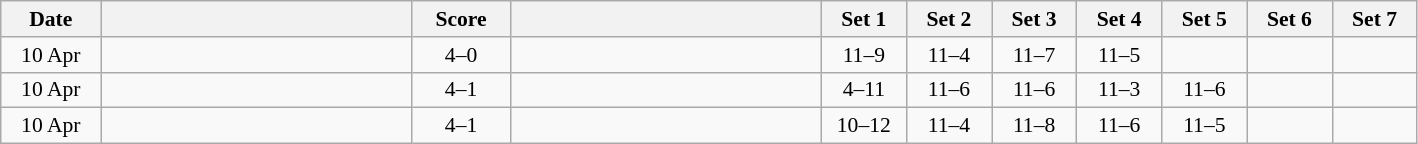<table class="wikitable" style="text-align: center; font-size:90% ">
<tr>
<th width="60">Date</th>
<th align="right" width="200"></th>
<th width="60">Score</th>
<th align="left" width="200"></th>
<th width="50">Set 1</th>
<th width="50">Set 2</th>
<th width="50">Set 3</th>
<th width="50">Set 4</th>
<th width="50">Set 5</th>
<th width="50">Set 6</th>
<th width="50">Set 7</th>
</tr>
<tr>
<td>10 Apr</td>
<td align=left><strong></strong></td>
<td align=center>4–0</td>
<td align=left></td>
<td>11–9</td>
<td>11–4</td>
<td>11–7</td>
<td>11–5</td>
<td></td>
<td></td>
<td></td>
</tr>
<tr>
<td>10 Apr</td>
<td align=left><strong></strong></td>
<td align=center>4–1</td>
<td align=left></td>
<td>4–11</td>
<td>11–6</td>
<td>11–6</td>
<td>11–3</td>
<td>11–6</td>
<td></td>
<td></td>
</tr>
<tr>
<td>10 Apr</td>
<td align=left><strong></strong></td>
<td align=center>4–1</td>
<td align=left></td>
<td>10–12</td>
<td>11–4</td>
<td>11–8</td>
<td>11–6</td>
<td>11–5</td>
<td></td>
<td></td>
</tr>
</table>
